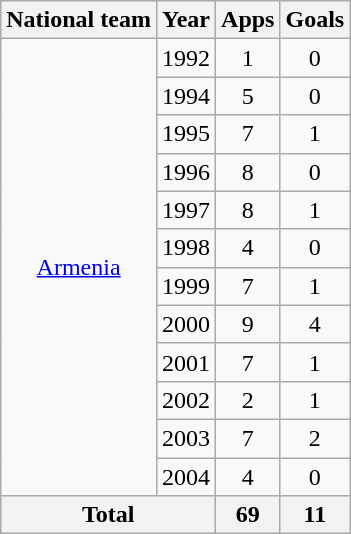<table class="wikitable" style="text-align:center">
<tr>
<th>National team</th>
<th>Year</th>
<th>Apps</th>
<th>Goals</th>
</tr>
<tr>
<td rowspan="12"><a href='#'>Armenia</a></td>
<td>1992</td>
<td>1</td>
<td>0</td>
</tr>
<tr>
<td>1994</td>
<td>5</td>
<td>0</td>
</tr>
<tr>
<td>1995</td>
<td>7</td>
<td>1</td>
</tr>
<tr>
<td>1996</td>
<td>8</td>
<td>0</td>
</tr>
<tr>
<td>1997</td>
<td>8</td>
<td>1</td>
</tr>
<tr>
<td>1998</td>
<td>4</td>
<td>0</td>
</tr>
<tr>
<td>1999</td>
<td>7</td>
<td>1</td>
</tr>
<tr>
<td>2000</td>
<td>9</td>
<td>4</td>
</tr>
<tr>
<td>2001</td>
<td>7</td>
<td>1</td>
</tr>
<tr>
<td>2002</td>
<td>2</td>
<td>1</td>
</tr>
<tr>
<td>2003</td>
<td>7</td>
<td>2</td>
</tr>
<tr>
<td>2004</td>
<td>4</td>
<td>0</td>
</tr>
<tr>
<th colspan="2">Total</th>
<th>69</th>
<th>11</th>
</tr>
</table>
